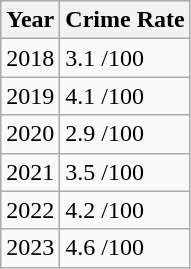<table class="wikitable">
<tr>
<th>Year</th>
<th>Crime Rate</th>
</tr>
<tr>
<td>2018</td>
<td>3.1 /100</td>
</tr>
<tr>
<td>2019</td>
<td>4.1 /100</td>
</tr>
<tr>
<td>2020</td>
<td>2.9 /100</td>
</tr>
<tr>
<td>2021</td>
<td>3.5 /100</td>
</tr>
<tr>
<td>2022</td>
<td>4.2 /100</td>
</tr>
<tr>
<td>2023</td>
<td>4.6 /100</td>
</tr>
</table>
